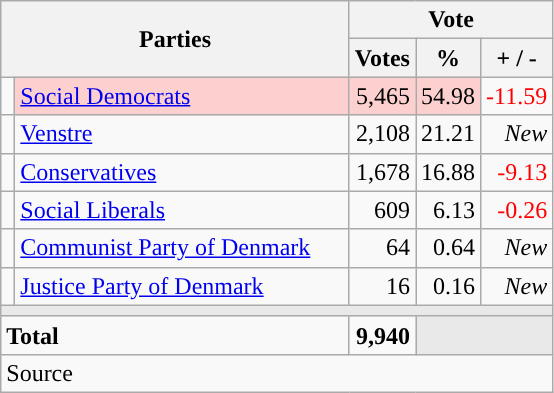<table class="wikitable" style="text-align:right;">
<tr>
<th style="text-align:centre;" rowspan="2" colspan="2" width="225">Parties</th>
<th colspan="3">Vote</th>
</tr>
<tr>
<th width="15">Votes</th>
<th width="15">%</th>
<th width="15">+ / -</th>
</tr>
<tr>
<td width="2" style="color:inherit;background:"></td>
<td bgcolor=#fbd0ce  align="left"><a href='#'>Social Democrats</a></td>
<td bgcolor=#fbd0ce>5,465</td>
<td bgcolor=#fbd0ce>54.98</td>
<td style=color:red;>-11.59</td>
</tr>
<tr>
<td width="2" style="color:inherit;background:"></td>
<td align="left"><a href='#'>Venstre</a></td>
<td>2,108</td>
<td>21.21</td>
<td><em>New</em></td>
</tr>
<tr>
<td width="2" style="color:inherit;background:"></td>
<td align="left"><a href='#'>Conservatives</a></td>
<td>1,678</td>
<td>16.88</td>
<td style=color:red;>-9.13</td>
</tr>
<tr>
<td width="2" style="color:inherit;background:"></td>
<td align="left"><a href='#'>Social Liberals</a></td>
<td>609</td>
<td>6.13</td>
<td style=color:red;>-0.26</td>
</tr>
<tr>
<td width="2" style="color:inherit;background:"></td>
<td align="left"><a href='#'>Communist Party of Denmark</a></td>
<td>64</td>
<td>0.64</td>
<td><em>New</em></td>
</tr>
<tr>
<td width="2" style="color:inherit;background:"></td>
<td align="left"><a href='#'>Justice Party of Denmark</a></td>
<td>16</td>
<td>0.16</td>
<td><em>New</em></td>
</tr>
<tr>
<td colspan="7" bgcolor="#E9E9E9"></td>
</tr>
<tr>
<td align="left" colspan="2"><strong>Total</strong></td>
<td><strong>9,940</strong></td>
<td bgcolor="#E9E9E9" colspan="2"></td>
</tr>
<tr>
<td align="left" colspan="6">Source</td>
</tr>
</table>
